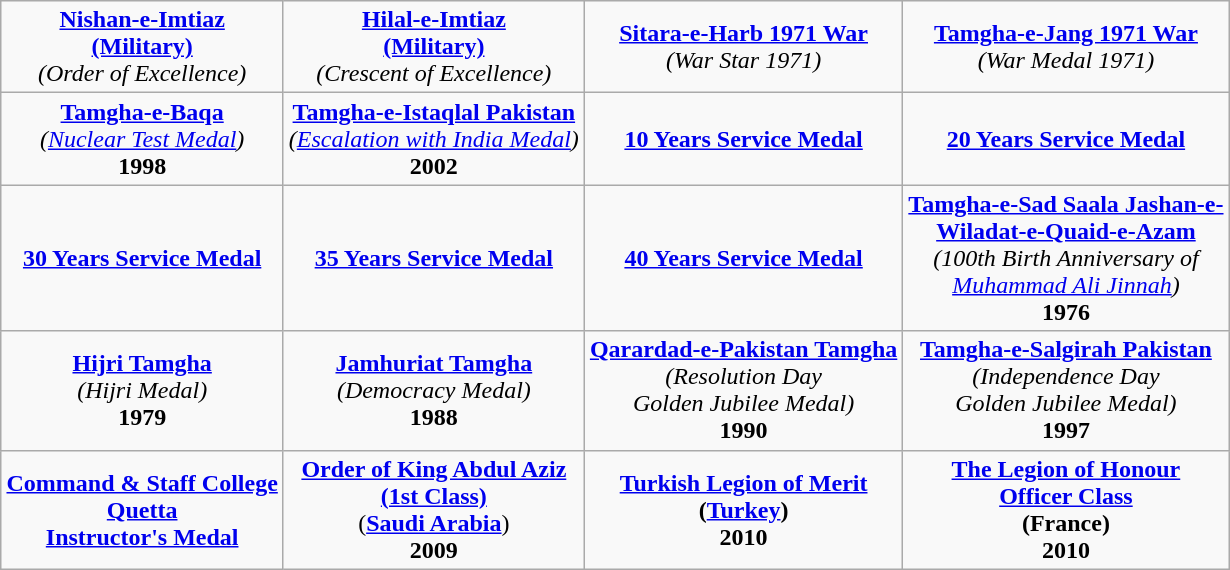<table class="wikitable" style="margin:1em auto; text-align:center;">
<tr>
<td><strong><a href='#'>Nishan-e-Imtiaz</a></strong><br><strong><a href='#'>(Military)</a></strong><br><em>(Order of Excellence)</em></td>
<td><strong><a href='#'>Hilal-e-Imtiaz</a></strong><br><strong><a href='#'>(Military)</a></strong><br><em>(Crescent of Excellence)</em></td>
<td><strong><a href='#'>Sitara-e-Harb 1971 War</a></strong><br><em>(War Star 1971)</em></td>
<td><strong><a href='#'>Tamgha-e-Jang 1971 War</a></strong><br><em>(War Medal 1971)</em></td>
</tr>
<tr>
<td><strong><a href='#'>Tamgha-e-Baqa</a></strong><br><em>(<a href='#'>Nuclear Test Medal</a>)</em><br><strong>1998</strong></td>
<td><strong><a href='#'>Tamgha-e-Istaqlal Pakistan</a></strong><br><em>(<a href='#'>Escalation with India Medal</a>)</em><br><strong>2002</strong></td>
<td><strong><a href='#'>10 Years Service Medal</a></strong></td>
<td><strong><a href='#'>20 Years Service Medal</a></strong></td>
</tr>
<tr>
<td><strong><a href='#'>30 Years Service Medal</a></strong></td>
<td><strong><a href='#'>35 Years Service Medal</a></strong></td>
<td><strong><a href='#'>40 Years Service Medal</a></strong></td>
<td><strong><a href='#'>Tamgha-e-Sad Saala Jashan-e-</a></strong><br><strong><a href='#'>Wiladat-e-Quaid-e-Azam</a></strong><br><em>(100th Birth Anniversary of</em><br><em><a href='#'>Muhammad Ali Jinnah</a>)</em><br><strong>1976</strong></td>
</tr>
<tr>
<td><strong><a href='#'>Hijri Tamgha</a></strong><br><em>(Hijri Medal)</em><br><strong>1979</strong></td>
<td><strong><a href='#'>Jamhuriat Tamgha</a></strong><br><em>(Democracy Medal)</em><br><strong>1988</strong></td>
<td><strong><a href='#'>Qarardad-e-Pakistan Tamgha</a></strong><br><em>(Resolution Day</em><br><em>Golden Jubilee Medal)</em><br><strong>1990</strong></td>
<td><strong><a href='#'>Tamgha-e-Salgirah Pakistan</a></strong><br><em>(Independence Day</em><br><em>Golden Jubilee Medal)</em><br><strong>1997</strong></td>
</tr>
<tr>
<td><a href='#'><strong>Command & Staff College</strong></a><br><strong><a href='#'>Quetta</a></strong><br><strong><a href='#'>Instructor's Medal</a></strong></td>
<td><strong><a href='#'>Order of King Abdul Aziz</a></strong><br><strong><a href='#'>(1st Class)</a></strong><br>(<strong><a href='#'>Saudi Arabia</a></strong>)<br><strong>2009</strong></td>
<td><a href='#'><strong>Turkish Legion of Merit</strong></a><br><strong>(<a href='#'>Turkey</a>)</strong><br><strong>2010</strong></td>
<td><strong><a href='#'>The Legion of Honour</a></strong><br><a href='#'><strong>Officer Class</strong></a><strong></strong><br><strong>(France)</strong><br><strong>2010</strong></td>
</tr>
</table>
